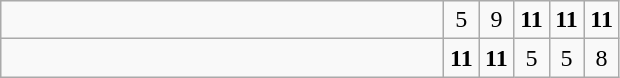<table class="wikitable">
<tr>
<td style="width:18em"><strong></strong></td>
<td align=center style="width:1em">5</td>
<td align=center style="width:1em">9</td>
<td align=center style="width:1em"><strong>11</strong></td>
<td align=center style="width:1em"><strong>11</strong></td>
<td align=center style="width:1em"><strong>11</strong></td>
</tr>
<tr>
<td style="width:18em"></td>
<td align=center style="width:1em"><strong>11</strong></td>
<td align=center style="width:1em"><strong>11</strong></td>
<td align=center style="width:1em">5</td>
<td align=center style="width:1em">5</td>
<td align=center style="width:1em">8</td>
</tr>
</table>
